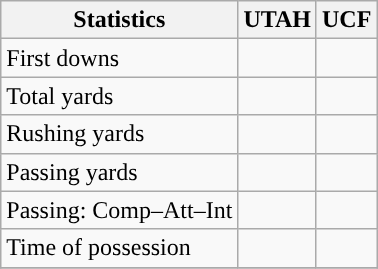<table class="wikitable" style="float: left;">
<tr>
<th>Statistics</th>
<th>UTAH</th>
<th>UCF</th>
</tr>
<tr>
<td>First downs</td>
<td></td>
<td></td>
</tr>
<tr>
<td>Total yards</td>
<td></td>
<td></td>
</tr>
<tr>
<td>Rushing yards</td>
<td></td>
<td></td>
</tr>
<tr>
<td>Passing yards</td>
<td></td>
<td></td>
</tr>
<tr>
<td>Passing: Comp–Att–Int</td>
<td></td>
<td></td>
</tr>
<tr>
<td>Time of possession</td>
<td></td>
<td></td>
</tr>
<tr>
</tr>
</table>
